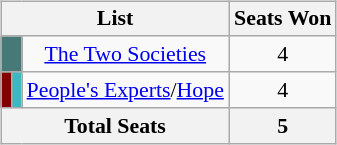<table class="wikitable" style="text-align:center; margin-left:1em; font-size:91%; float:right;">
<tr>
<th colspan=3>List</th>
<th>Seats Won</th>
</tr>
<tr>
<td style="background:#477979;" colspan="2"></td>
<td><a href='#'>The Two Societies</a></td>
<td>4</td>
</tr>
<tr>
<td style="background:#800000;"></td>
<td style="background:#3cb8c2;"></td>
<td><a href='#'>People's Experts</a>/<a href='#'>Hope</a></td>
<td>4</td>
</tr>
<tr>
<th colspan=3>Total Seats</th>
<th colspan=2>5</th>
</tr>
</table>
